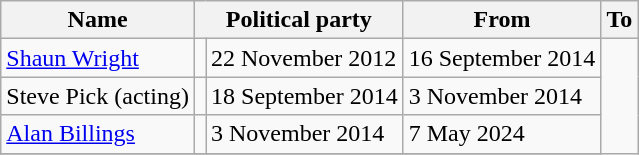<table class="wikitable">
<tr>
<th scope="col">Name</th>
<th scope="col" colspan="2">Political party</th>
<th scope="col">From </th>
<th scope="col">To</th>
</tr>
<tr>
<td><a href='#'>Shaun Wright</a></td>
<td></td>
<td>22 November 2012</td>
<td>16 September 2014</td>
</tr>
<tr>
<td>Steve Pick (acting)</td>
<td></td>
<td>18 September 2014</td>
<td>3 November 2014</td>
</tr>
<tr>
<td><a href='#'>Alan Billings</a></td>
<td></td>
<td>3 November 2014</td>
<td>7 May 2024</td>
</tr>
<tr>
</tr>
</table>
